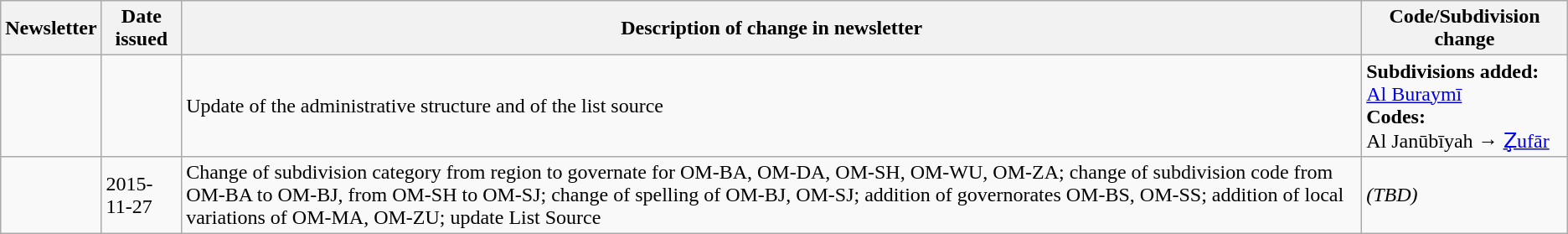<table class="wikitable">
<tr>
<th>Newsletter</th>
<th>Date issued</th>
<th>Description of change in newsletter</th>
<th>Code/Subdivision change</th>
</tr>
<tr>
<td id="II-2"></td>
<td></td>
<td>Update of the administrative structure and of the list source</td>
<td style=white-space:nowrap><strong>Subdivisions added:</strong><br>  <a href='#'>Al Buraymī</a><br> <strong>Codes:</strong><br>  Al Janūbīyah →  <a href='#'>Z̧ufār</a></td>
</tr>
<tr>
<td></td>
<td>2015-11-27</td>
<td>Change of subdivision category from region to governate for OM-BA, OM-DA, OM-SH, OM-WU, OM-ZA; change of subdivision code from OM-BA to OM-BJ, from OM-SH to OM-SJ; change of spelling of OM-BJ, OM-SJ; addition of governorates OM-BS, OM-SS; addition of local variations of OM-MA, OM-ZU; update List Source</td>
<td><em>(TBD)</em></td>
</tr>
</table>
